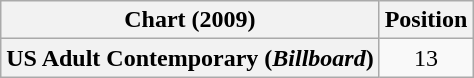<table class="wikitable plainrowheaders" style="text-align:center">
<tr>
<th scope="col">Chart (2009)</th>
<th scope="col">Position</th>
</tr>
<tr>
<th scope="row">US Adult Contemporary (<em>Billboard</em>)</th>
<td>13</td>
</tr>
</table>
